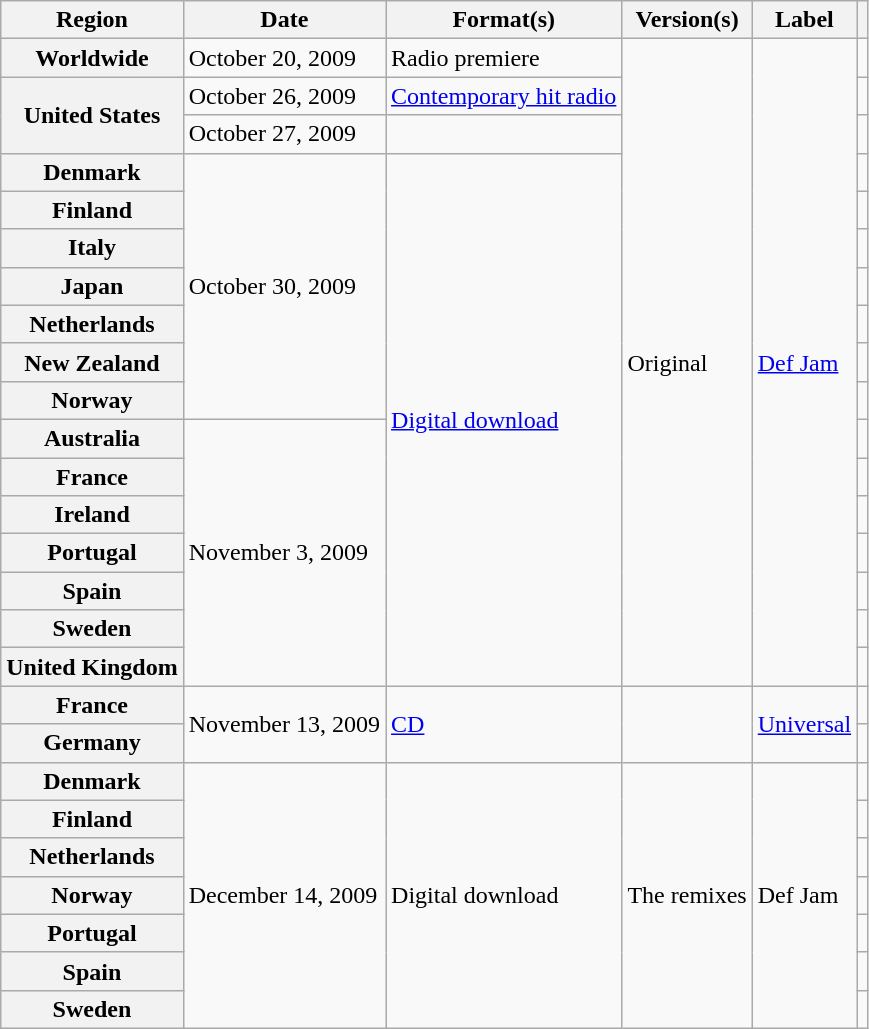<table class="wikitable plainrowheaders">
<tr>
<th scope="col">Region</th>
<th scope="col">Date</th>
<th scope="col">Format(s)</th>
<th scope="col">Version(s)</th>
<th scope="col">Label</th>
<th scope="col"></th>
</tr>
<tr>
<th scope="row">Worldwide</th>
<td>October 20, 2009</td>
<td>Radio premiere</td>
<td rowspan="17">Original</td>
<td rowspan="17"><a href='#'>Def Jam</a></td>
<td style="text-align:center;"></td>
</tr>
<tr>
<th rowspan="2" scope="row">United States</th>
<td>October 26, 2009</td>
<td><a href='#'>Contemporary hit radio</a></td>
<td style="text-align:center;"></td>
</tr>
<tr>
<td>October 27, 2009</td>
<td></td>
<td style="text-align:center;"></td>
</tr>
<tr>
<th scope="row">Denmark</th>
<td rowspan="7">October 30, 2009</td>
<td rowspan="14"><a href='#'>Digital download</a></td>
<td style="text-align:center;"></td>
</tr>
<tr>
<th scope="row">Finland</th>
<td style="text-align:center;"></td>
</tr>
<tr>
<th scope="row">Italy</th>
<td style="text-align:center;"></td>
</tr>
<tr>
<th scope="row">Japan</th>
<td style="text-align:center;"></td>
</tr>
<tr>
<th scope="row">Netherlands</th>
<td style="text-align:center;"></td>
</tr>
<tr>
<th scope="row">New Zealand</th>
<td style="text-align:center;"></td>
</tr>
<tr>
<th scope="row">Norway</th>
<td style="text-align:center;"></td>
</tr>
<tr>
<th scope="row">Australia</th>
<td rowspan="7">November 3, 2009</td>
<td style="text-align:center;"></td>
</tr>
<tr>
<th scope="row">France</th>
<td style="text-align:center;"></td>
</tr>
<tr>
<th scope="row">Ireland</th>
<td style="text-align:center;"></td>
</tr>
<tr>
<th scope="row">Portugal</th>
<td style="text-align:center;"></td>
</tr>
<tr>
<th scope="row">Spain</th>
<td style="text-align:center;"></td>
</tr>
<tr>
<th scope="row">Sweden</th>
<td style="text-align:center;"></td>
</tr>
<tr>
<th scope="row">United Kingdom</th>
<td style="text-align:center;"></td>
</tr>
<tr>
<th scope="row">France</th>
<td rowspan="2">November 13, 2009</td>
<td rowspan="2"><a href='#'>CD</a></td>
<td rowspan="2"></td>
<td rowspan="2"><a href='#'>Universal</a></td>
<td style="text-align:center;"></td>
</tr>
<tr>
<th scope="row">Germany</th>
<td style="text-align:center;"></td>
</tr>
<tr>
<th scope="row">Denmark</th>
<td rowspan="7">December 14, 2009</td>
<td rowspan="7">Digital download</td>
<td rowspan="7">The remixes</td>
<td rowspan="7">Def Jam</td>
<td style="text-align:center;"></td>
</tr>
<tr>
<th scope="row">Finland</th>
<td style="text-align:center;"></td>
</tr>
<tr>
<th scope="row">Netherlands</th>
<td style="text-align:center;"></td>
</tr>
<tr>
<th scope="row">Norway</th>
<td style="text-align:center;"></td>
</tr>
<tr>
<th scope="row">Portugal</th>
<td style="text-align:center;"></td>
</tr>
<tr>
<th scope="row">Spain</th>
<td style="text-align:center;"></td>
</tr>
<tr>
<th scope="row">Sweden</th>
<td style="text-align:center;"></td>
</tr>
</table>
